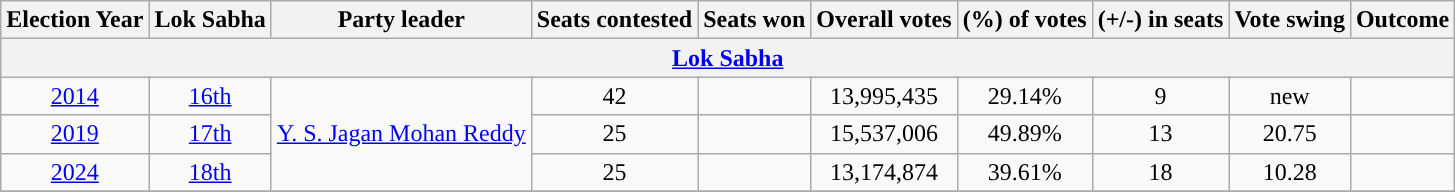<table class="wikitable" style="text-align:center">
<tr>
<th Style="background-color:">Election Year</th>
<th Style="background-color:">Lok Sabha</th>
<th style="background-color:">Party leader</th>
<th style="background-color:">Seats contested</th>
<th style="background-color:">Seats won</th>
<th style="background-color:">Overall votes</th>
<th Style="background-color:">(%) of votes</th>
<th Style="background-color:">(+/-) in seats</th>
<th Style="background-color:">Vote swing</th>
<th Style="background-color:">Outcome</th>
</tr>
<tr>
<th colspan="10"><a href='#'>Lok Sabha</a></th>
</tr>
<tr>
<td><a href='#'>2014</a></td>
<td><a href='#'>16th</a></td>
<td rowspan="3"><a href='#'>Y. S. Jagan Mohan Reddy</a></td>
<td>42</td>
<td></td>
<td>13,995,435</td>
<td>29.14%</td>
<td>9</td>
<td> new</td>
<td></td>
</tr>
<tr>
<td><a href='#'>2019</a></td>
<td><a href='#'>17th</a></td>
<td>25</td>
<td></td>
<td>15,537,006</td>
<td>49.89%</td>
<td>13</td>
<td>20.75</td>
<td></td>
</tr>
<tr>
<td><a href='#'>2024</a></td>
<td><a href='#'>18th</a></td>
<td>25</td>
<td></td>
<td>13,174,874</td>
<td>39.61%</td>
<td>18</td>
<td>10.28</td>
<td></td>
</tr>
<tr>
</tr>
</table>
